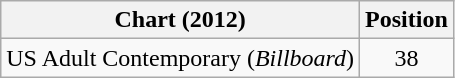<table class="wikitable">
<tr>
<th scope="col">Chart (2012)</th>
<th scope="col">Position</th>
</tr>
<tr>
<td>US Adult Contemporary (<em>Billboard</em>)</td>
<td style="text-align:center;">38</td>
</tr>
</table>
